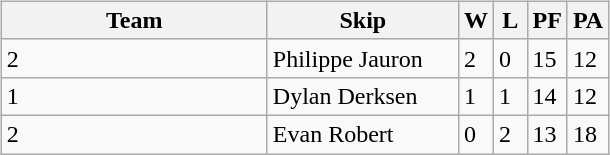<table table>
<tr>
<td valign=top width=10%><br><table class=wikitable>
<tr>
<th width=170>Team</th>
<th width=120>Skip</th>
<th width=15>W</th>
<th width=15>L</th>
<th width=15>PF</th>
<th width=15>PA</th>
</tr>
<tr>
<td> 2</td>
<td>Philippe Jauron</td>
<td>2</td>
<td>0</td>
<td>15</td>
<td>12</td>
</tr>
<tr>
<td> 1</td>
<td>Dylan Derksen</td>
<td>1</td>
<td>1</td>
<td>14</td>
<td>12</td>
</tr>
<tr>
<td> 2</td>
<td>Evan Robert</td>
<td>0</td>
<td>2</td>
<td>13</td>
<td>18</td>
</tr>
</table>
</td>
</tr>
</table>
